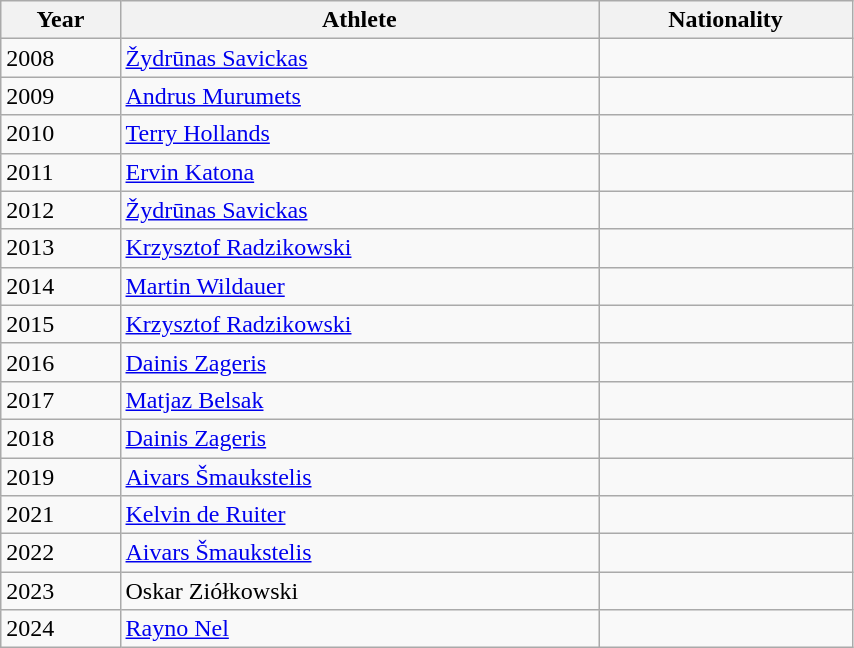<table class="wikitable" style="display: inline-table;width: 45%;">
<tr>
<th scope="col">Year</th>
<th scope="col">Athlete</th>
<th scope="col">Nationality</th>
</tr>
<tr>
<td>2008</td>
<td><a href='#'>Žydrūnas Savickas</a></td>
<td></td>
</tr>
<tr>
<td>2009</td>
<td><a href='#'>Andrus Murumets</a></td>
<td></td>
</tr>
<tr>
<td>2010</td>
<td><a href='#'>Terry Hollands</a></td>
<td></td>
</tr>
<tr>
<td>2011</td>
<td><a href='#'>Ervin Katona</a></td>
<td></td>
</tr>
<tr>
<td>2012</td>
<td><a href='#'>Žydrūnas Savickas</a></td>
<td></td>
</tr>
<tr>
<td>2013</td>
<td><a href='#'>Krzysztof Radzikowski</a></td>
<td></td>
</tr>
<tr>
<td>2014</td>
<td><a href='#'>Martin Wildauer</a></td>
<td></td>
</tr>
<tr>
<td>2015</td>
<td><a href='#'>Krzysztof Radzikowski</a></td>
<td></td>
</tr>
<tr>
<td>2016</td>
<td><a href='#'>Dainis Zageris</a></td>
<td></td>
</tr>
<tr>
<td>2017</td>
<td><a href='#'>Matjaz Belsak</a></td>
<td></td>
</tr>
<tr>
<td>2018</td>
<td><a href='#'>Dainis Zageris</a></td>
<td></td>
</tr>
<tr>
<td>2019</td>
<td><a href='#'>Aivars Šmaukstelis</a></td>
<td></td>
</tr>
<tr>
<td>2021</td>
<td><a href='#'>Kelvin de Ruiter</a></td>
<td></td>
</tr>
<tr>
<td>2022</td>
<td><a href='#'>Aivars Šmaukstelis</a></td>
<td></td>
</tr>
<tr>
<td>2023</td>
<td>Oskar Ziółkowski</td>
<td></td>
</tr>
<tr>
<td>2024</td>
<td><a href='#'>Rayno Nel</a></td>
<td></td>
</tr>
</table>
